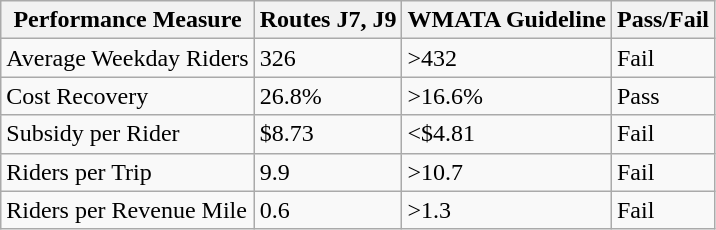<table class="wikitable">
<tr>
<th>Performance Measure</th>
<th>Routes J7, J9</th>
<th>WMATA Guideline</th>
<th>Pass/Fail</th>
</tr>
<tr>
<td>Average Weekday Riders</td>
<td>326</td>
<td>>432</td>
<td>Fail</td>
</tr>
<tr>
<td>Cost Recovery</td>
<td>26.8%</td>
<td>>16.6%</td>
<td>Pass</td>
</tr>
<tr>
<td>Subsidy per Rider</td>
<td>$8.73</td>
<td><$4.81</td>
<td>Fail</td>
</tr>
<tr>
<td>Riders per Trip</td>
<td>9.9</td>
<td>>10.7</td>
<td>Fail</td>
</tr>
<tr>
<td>Riders per Revenue Mile</td>
<td>0.6</td>
<td>>1.3</td>
<td>Fail</td>
</tr>
</table>
